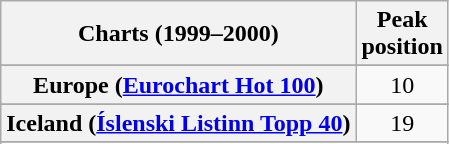<table class="wikitable sortable plainrowheaders" style="text-align:center">
<tr>
<th>Charts (1999–2000)</th>
<th>Peak<br>position</th>
</tr>
<tr>
</tr>
<tr>
</tr>
<tr>
</tr>
<tr>
<th scope="row">Europe (<a href='#'>Eurochart Hot 100</a>)</th>
<td>10</td>
</tr>
<tr>
</tr>
<tr>
</tr>
<tr>
<th scope="row">Iceland (<a href='#'>Íslenski Listinn Topp 40</a>)</th>
<td>19</td>
</tr>
<tr>
</tr>
<tr>
</tr>
<tr>
</tr>
<tr>
</tr>
<tr>
</tr>
<tr>
</tr>
<tr>
</tr>
<tr>
</tr>
</table>
